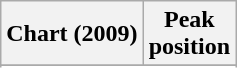<table class="wikitable sortable plainrowheaders" style="text-align:center">
<tr>
<th scope="col">Chart (2009)</th>
<th scope="col">Peak<br>position</th>
</tr>
<tr>
</tr>
<tr>
</tr>
<tr>
</tr>
<tr>
</tr>
<tr>
</tr>
<tr>
</tr>
<tr>
</tr>
<tr>
</tr>
</table>
